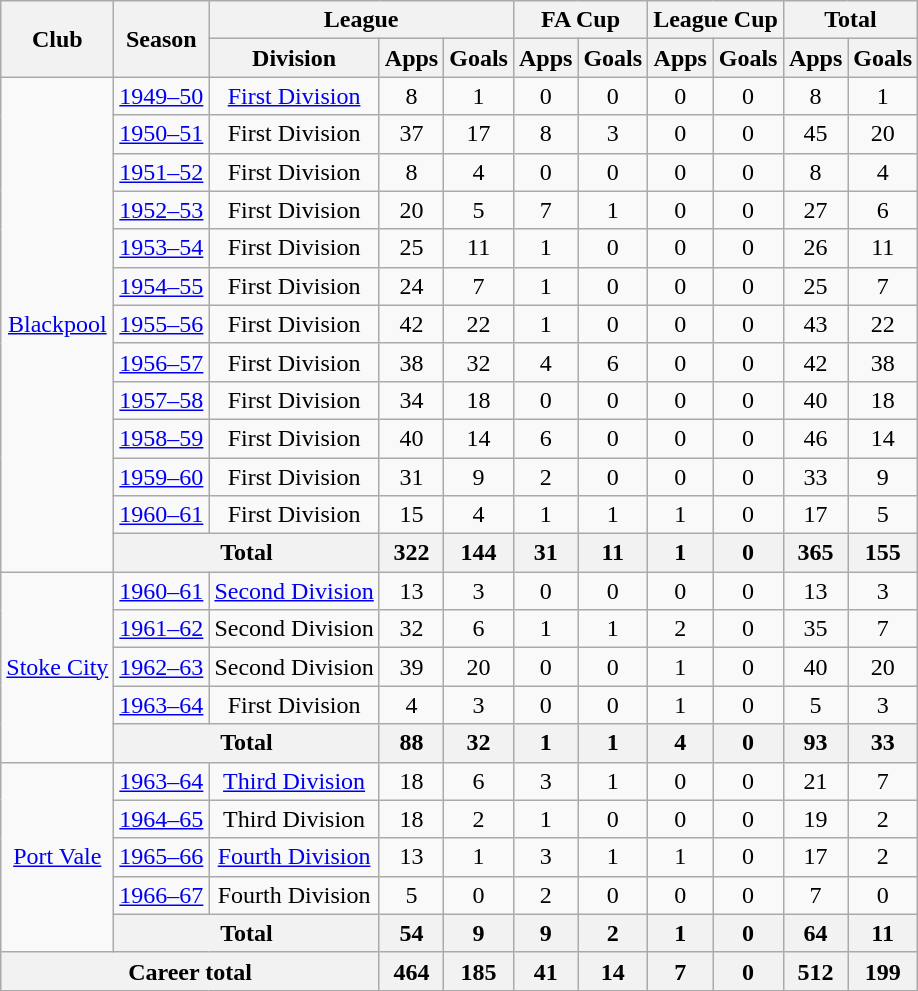<table class="wikitable" style="text-align: center;">
<tr>
<th rowspan="2">Club</th>
<th rowspan="2">Season</th>
<th colspan="3">League</th>
<th colspan="2">FA Cup</th>
<th colspan="2">League Cup</th>
<th colspan="2">Total</th>
</tr>
<tr>
<th>Division</th>
<th>Apps</th>
<th>Goals</th>
<th>Apps</th>
<th>Goals</th>
<th>Apps</th>
<th>Goals</th>
<th>Apps</th>
<th>Goals</th>
</tr>
<tr>
<td rowspan="13"><a href='#'>Blackpool</a></td>
<td><a href='#'>1949–50</a></td>
<td><a href='#'>First Division</a></td>
<td>8</td>
<td>1</td>
<td>0</td>
<td>0</td>
<td>0</td>
<td>0</td>
<td>8</td>
<td>1</td>
</tr>
<tr>
<td><a href='#'>1950–51</a></td>
<td>First Division</td>
<td>37</td>
<td>17</td>
<td>8</td>
<td>3</td>
<td>0</td>
<td>0</td>
<td>45</td>
<td>20</td>
</tr>
<tr>
<td><a href='#'>1951–52</a></td>
<td>First Division</td>
<td>8</td>
<td>4</td>
<td>0</td>
<td>0</td>
<td>0</td>
<td>0</td>
<td>8</td>
<td>4</td>
</tr>
<tr>
<td><a href='#'>1952–53</a></td>
<td>First Division</td>
<td>20</td>
<td>5</td>
<td>7</td>
<td>1</td>
<td>0</td>
<td>0</td>
<td>27</td>
<td>6</td>
</tr>
<tr>
<td><a href='#'>1953–54</a></td>
<td>First Division</td>
<td>25</td>
<td>11</td>
<td>1</td>
<td>0</td>
<td>0</td>
<td>0</td>
<td>26</td>
<td>11</td>
</tr>
<tr>
<td><a href='#'>1954–55</a></td>
<td>First Division</td>
<td>24</td>
<td>7</td>
<td>1</td>
<td>0</td>
<td>0</td>
<td>0</td>
<td>25</td>
<td>7</td>
</tr>
<tr>
<td><a href='#'>1955–56</a></td>
<td>First Division</td>
<td>42</td>
<td>22</td>
<td>1</td>
<td>0</td>
<td>0</td>
<td>0</td>
<td>43</td>
<td>22</td>
</tr>
<tr>
<td><a href='#'>1956–57</a></td>
<td>First Division</td>
<td>38</td>
<td>32</td>
<td>4</td>
<td>6</td>
<td>0</td>
<td>0</td>
<td>42</td>
<td>38</td>
</tr>
<tr>
<td><a href='#'>1957–58</a></td>
<td>First Division</td>
<td>34</td>
<td>18</td>
<td>0</td>
<td>0</td>
<td>0</td>
<td>0</td>
<td>40</td>
<td>18</td>
</tr>
<tr>
<td><a href='#'>1958–59</a></td>
<td>First Division</td>
<td>40</td>
<td>14</td>
<td>6</td>
<td>0</td>
<td>0</td>
<td>0</td>
<td>46</td>
<td>14</td>
</tr>
<tr>
<td><a href='#'>1959–60</a></td>
<td>First Division</td>
<td>31</td>
<td>9</td>
<td>2</td>
<td>0</td>
<td>0</td>
<td>0</td>
<td>33</td>
<td>9</td>
</tr>
<tr>
<td><a href='#'>1960–61</a></td>
<td>First Division</td>
<td>15</td>
<td>4</td>
<td>1</td>
<td>1</td>
<td>1</td>
<td>0</td>
<td>17</td>
<td>5</td>
</tr>
<tr>
<th colspan="2">Total</th>
<th>322</th>
<th>144</th>
<th>31</th>
<th>11</th>
<th>1</th>
<th>0</th>
<th>365</th>
<th>155</th>
</tr>
<tr>
<td rowspan="5"><a href='#'>Stoke City</a></td>
<td><a href='#'>1960–61</a></td>
<td><a href='#'>Second Division</a></td>
<td>13</td>
<td>3</td>
<td>0</td>
<td>0</td>
<td>0</td>
<td>0</td>
<td>13</td>
<td>3</td>
</tr>
<tr>
<td><a href='#'>1961–62</a></td>
<td>Second Division</td>
<td>32</td>
<td>6</td>
<td>1</td>
<td>1</td>
<td>2</td>
<td>0</td>
<td>35</td>
<td>7</td>
</tr>
<tr>
<td><a href='#'>1962–63</a></td>
<td>Second Division</td>
<td>39</td>
<td>20</td>
<td>0</td>
<td>0</td>
<td>1</td>
<td>0</td>
<td>40</td>
<td>20</td>
</tr>
<tr>
<td><a href='#'>1963–64</a></td>
<td>First Division</td>
<td>4</td>
<td>3</td>
<td>0</td>
<td>0</td>
<td>1</td>
<td>0</td>
<td>5</td>
<td>3</td>
</tr>
<tr>
<th colspan="2">Total</th>
<th>88</th>
<th>32</th>
<th>1</th>
<th>1</th>
<th>4</th>
<th>0</th>
<th>93</th>
<th>33</th>
</tr>
<tr>
<td rowspan="5"><a href='#'>Port Vale</a></td>
<td><a href='#'>1963–64</a></td>
<td><a href='#'>Third Division</a></td>
<td>18</td>
<td>6</td>
<td>3</td>
<td>1</td>
<td>0</td>
<td>0</td>
<td>21</td>
<td>7</td>
</tr>
<tr>
<td><a href='#'>1964–65</a></td>
<td>Third Division</td>
<td>18</td>
<td>2</td>
<td>1</td>
<td>0</td>
<td>0</td>
<td>0</td>
<td>19</td>
<td>2</td>
</tr>
<tr>
<td><a href='#'>1965–66</a></td>
<td><a href='#'>Fourth Division</a></td>
<td>13</td>
<td>1</td>
<td>3</td>
<td>1</td>
<td>1</td>
<td>0</td>
<td>17</td>
<td>2</td>
</tr>
<tr>
<td><a href='#'>1966–67</a></td>
<td>Fourth Division</td>
<td>5</td>
<td>0</td>
<td>2</td>
<td>0</td>
<td>0</td>
<td>0</td>
<td>7</td>
<td>0</td>
</tr>
<tr>
<th colspan="2">Total</th>
<th>54</th>
<th>9</th>
<th>9</th>
<th>2</th>
<th>1</th>
<th>0</th>
<th>64</th>
<th>11</th>
</tr>
<tr>
<th colspan="3">Career total</th>
<th>464</th>
<th>185</th>
<th>41</th>
<th>14</th>
<th>7</th>
<th>0</th>
<th>512</th>
<th>199</th>
</tr>
</table>
